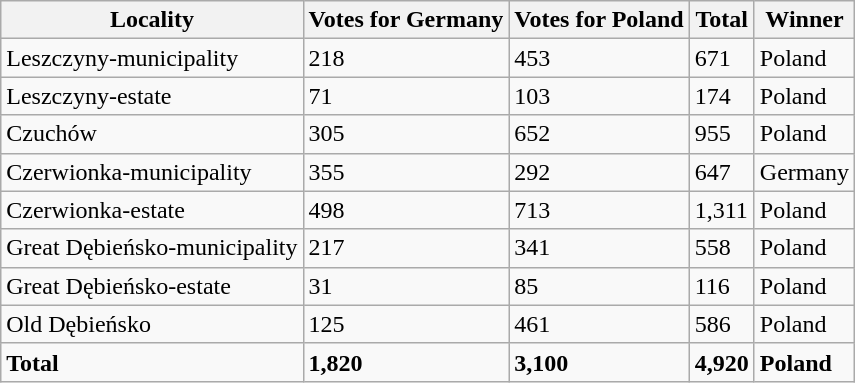<table class="wikitable sortable">
<tr>
<th>Locality</th>
<th>Votes for Germany</th>
<th>Votes for Poland</th>
<th>Total</th>
<th>Winner</th>
</tr>
<tr>
<td>Leszczyny-municipality</td>
<td>218</td>
<td>453</td>
<td>671</td>
<td>Poland</td>
</tr>
<tr>
<td>Leszczyny-estate</td>
<td>71</td>
<td>103</td>
<td>174</td>
<td>Poland</td>
</tr>
<tr>
<td>Czuchów</td>
<td>305</td>
<td>652</td>
<td>955</td>
<td>Poland</td>
</tr>
<tr>
<td>Czerwionka-municipality</td>
<td>355</td>
<td>292</td>
<td>647</td>
<td>Germany</td>
</tr>
<tr>
<td>Czerwionka-estate</td>
<td>498</td>
<td>713</td>
<td>1,311</td>
<td>Poland</td>
</tr>
<tr>
<td>Great Dębieńsko-municipality</td>
<td>217</td>
<td>341</td>
<td>558</td>
<td>Poland</td>
</tr>
<tr>
<td>Great Dębieńsko-estate</td>
<td>31</td>
<td>85</td>
<td>116</td>
<td>Poland</td>
</tr>
<tr>
<td>Old Dębieńsko</td>
<td>125</td>
<td>461</td>
<td>586</td>
<td>Poland</td>
</tr>
<tr>
<td><strong>Total</strong></td>
<td><strong>1,820</strong></td>
<td><strong>3,100</strong></td>
<td><strong>4,920</strong></td>
<td><strong>Poland</strong></td>
</tr>
</table>
